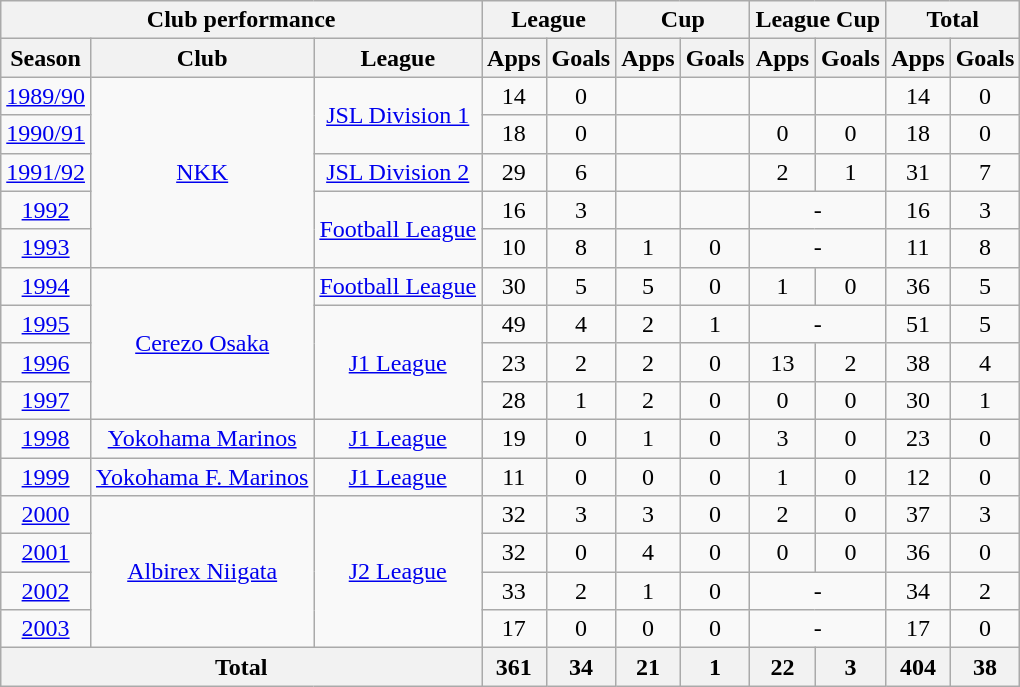<table class="wikitable" style="text-align:center;">
<tr>
<th colspan=3>Club performance</th>
<th colspan=2>League</th>
<th colspan=2>Cup</th>
<th colspan=2>League Cup</th>
<th colspan=2>Total</th>
</tr>
<tr>
<th>Season</th>
<th>Club</th>
<th>League</th>
<th>Apps</th>
<th>Goals</th>
<th>Apps</th>
<th>Goals</th>
<th>Apps</th>
<th>Goals</th>
<th>Apps</th>
<th>Goals</th>
</tr>
<tr>
<td><a href='#'>1989/90</a></td>
<td rowspan="5"><a href='#'>NKK</a></td>
<td rowspan="2"><a href='#'>JSL Division 1</a></td>
<td>14</td>
<td>0</td>
<td></td>
<td></td>
<td></td>
<td></td>
<td>14</td>
<td>0</td>
</tr>
<tr>
<td><a href='#'>1990/91</a></td>
<td>18</td>
<td>0</td>
<td></td>
<td></td>
<td>0</td>
<td>0</td>
<td>18</td>
<td>0</td>
</tr>
<tr>
<td><a href='#'>1991/92</a></td>
<td><a href='#'>JSL Division 2</a></td>
<td>29</td>
<td>6</td>
<td></td>
<td></td>
<td>2</td>
<td>1</td>
<td>31</td>
<td>7</td>
</tr>
<tr>
<td><a href='#'>1992</a></td>
<td rowspan="2"><a href='#'>Football League</a></td>
<td>16</td>
<td>3</td>
<td></td>
<td></td>
<td colspan="2">-</td>
<td>16</td>
<td>3</td>
</tr>
<tr>
<td><a href='#'>1993</a></td>
<td>10</td>
<td>8</td>
<td>1</td>
<td>0</td>
<td colspan="2">-</td>
<td>11</td>
<td>8</td>
</tr>
<tr>
<td><a href='#'>1994</a></td>
<td rowspan="4"><a href='#'>Cerezo Osaka</a></td>
<td><a href='#'>Football League</a></td>
<td>30</td>
<td>5</td>
<td>5</td>
<td>0</td>
<td>1</td>
<td>0</td>
<td>36</td>
<td>5</td>
</tr>
<tr>
<td><a href='#'>1995</a></td>
<td rowspan="3"><a href='#'>J1 League</a></td>
<td>49</td>
<td>4</td>
<td>2</td>
<td>1</td>
<td colspan="2">-</td>
<td>51</td>
<td>5</td>
</tr>
<tr>
<td><a href='#'>1996</a></td>
<td>23</td>
<td>2</td>
<td>2</td>
<td>0</td>
<td>13</td>
<td>2</td>
<td>38</td>
<td>4</td>
</tr>
<tr>
<td><a href='#'>1997</a></td>
<td>28</td>
<td>1</td>
<td>2</td>
<td>0</td>
<td>0</td>
<td>0</td>
<td>30</td>
<td>1</td>
</tr>
<tr>
<td><a href='#'>1998</a></td>
<td><a href='#'>Yokohama Marinos</a></td>
<td><a href='#'>J1 League</a></td>
<td>19</td>
<td>0</td>
<td>1</td>
<td>0</td>
<td>3</td>
<td>0</td>
<td>23</td>
<td>0</td>
</tr>
<tr>
<td><a href='#'>1999</a></td>
<td><a href='#'>Yokohama F. Marinos</a></td>
<td><a href='#'>J1 League</a></td>
<td>11</td>
<td>0</td>
<td>0</td>
<td>0</td>
<td>1</td>
<td>0</td>
<td>12</td>
<td>0</td>
</tr>
<tr>
<td><a href='#'>2000</a></td>
<td rowspan="4"><a href='#'>Albirex Niigata</a></td>
<td rowspan="4"><a href='#'>J2 League</a></td>
<td>32</td>
<td>3</td>
<td>3</td>
<td>0</td>
<td>2</td>
<td>0</td>
<td>37</td>
<td>3</td>
</tr>
<tr>
<td><a href='#'>2001</a></td>
<td>32</td>
<td>0</td>
<td>4</td>
<td>0</td>
<td>0</td>
<td>0</td>
<td>36</td>
<td>0</td>
</tr>
<tr>
<td><a href='#'>2002</a></td>
<td>33</td>
<td>2</td>
<td>1</td>
<td>0</td>
<td colspan="2">-</td>
<td>34</td>
<td>2</td>
</tr>
<tr>
<td><a href='#'>2003</a></td>
<td>17</td>
<td>0</td>
<td>0</td>
<td>0</td>
<td colspan="2">-</td>
<td>17</td>
<td>0</td>
</tr>
<tr>
<th colspan=3>Total</th>
<th>361</th>
<th>34</th>
<th>21</th>
<th>1</th>
<th>22</th>
<th>3</th>
<th>404</th>
<th>38</th>
</tr>
</table>
